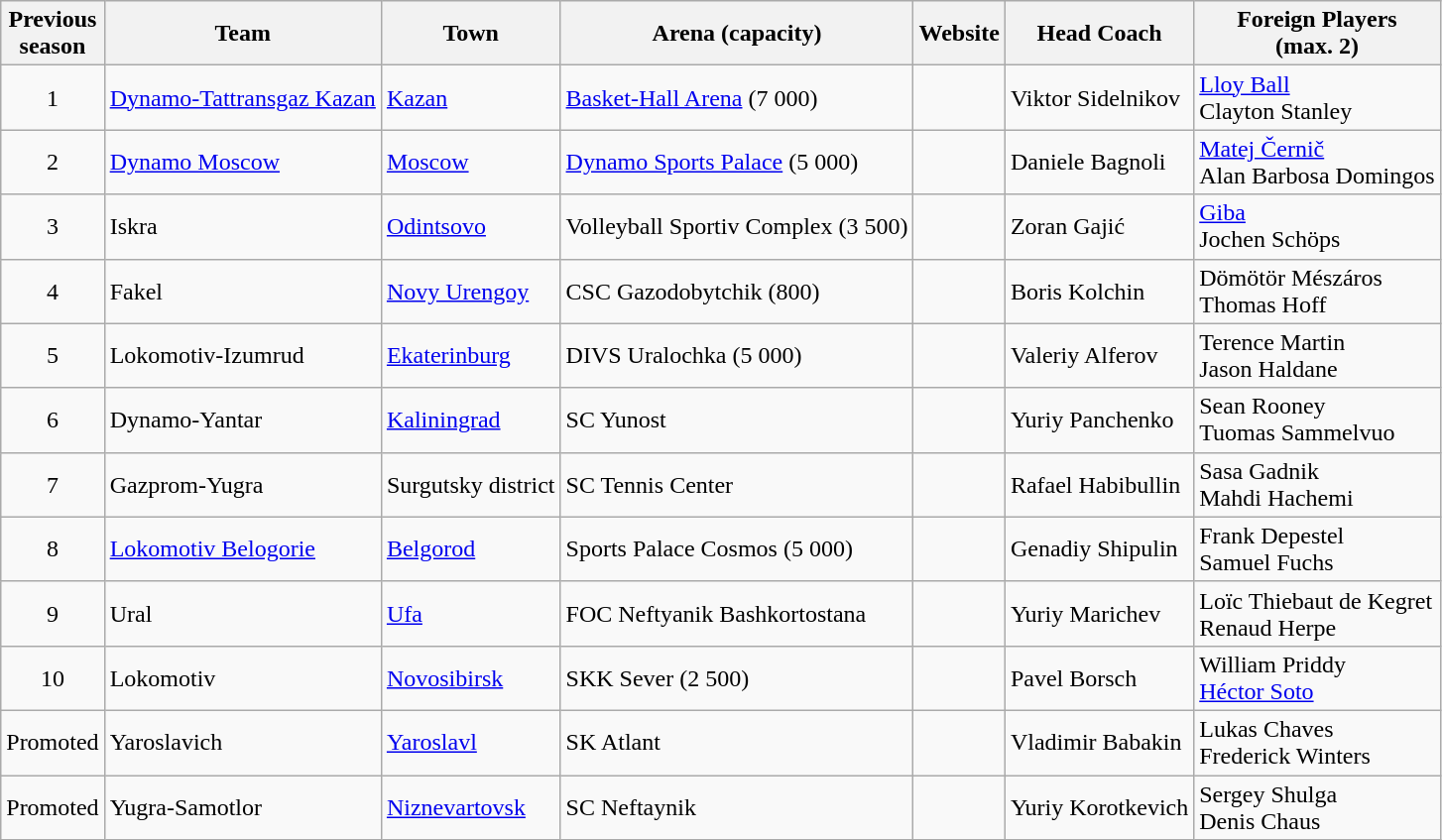<table class="wikitable">
<tr>
<th>Previous<br> season</th>
<th>Team</th>
<th>Town</th>
<th>Arena (capacity)</th>
<th>Website</th>
<th>Head Coach</th>
<th>Foreign Players <br>(max. 2)</th>
</tr>
<tr>
<td align="center">1</td>
<td><a href='#'>Dynamo-Tattransgaz Kazan</a></td>
<td><a href='#'>Kazan</a></td>
<td><a href='#'>Basket-Hall Arena</a> (7 000)</td>
<td></td>
<td> Viktor Sidelnikov</td>
<td> <a href='#'>Lloy Ball</a> <br> Clayton Stanley</td>
</tr>
<tr>
<td align="center">2</td>
<td><a href='#'>Dynamo Moscow</a></td>
<td><a href='#'>Moscow</a></td>
<td><a href='#'>Dynamo Sports Palace</a> (5 000)</td>
<td></td>
<td> Daniele Bagnoli</td>
<td> <a href='#'>Matej Černič</a><br> Alan Barbosa Domingos</td>
</tr>
<tr>
<td align="center">3</td>
<td>Iskra</td>
<td><a href='#'>Odintsovo</a></td>
<td>Volleyball Sportiv Complex   (3 500)</td>
<td></td>
<td> Zoran Gajić</td>
<td> <a href='#'>Giba</a><br> Jochen Schöps</td>
</tr>
<tr>
<td align="center">4</td>
<td>Fakel</td>
<td><a href='#'>Novy Urengoy</a></td>
<td>CSC Gazodobytchik  (800)</td>
<td></td>
<td> Boris Kolchin</td>
<td>Dömötör Mészáros<br>Thomas Hoff</td>
</tr>
<tr>
<td align="center">5</td>
<td>Lokomotiv-Izumrud</td>
<td><a href='#'>Ekaterinburg</a></td>
<td>DIVS Uralochka (5 000)</td>
<td></td>
<td> Valeriy Alferov</td>
<td> Terence Martin<br> Jason Haldane</td>
</tr>
<tr>
<td align="center">6</td>
<td>Dynamo-Yantar</td>
<td><a href='#'>Kaliningrad</a></td>
<td>SC Yunost</td>
<td> </td>
<td> Yuriy Panchenko</td>
<td> Sean Rooney<br> Tuomas Sammelvuo</td>
</tr>
<tr>
<td align="center">7</td>
<td>Gazprom-Yugra</td>
<td>Surgutsky district</td>
<td>SC Tennis Center</td>
<td></td>
<td> Rafael Habibullin</td>
<td> Sasa Gadnik <br> Mahdi Hachemi</td>
</tr>
<tr>
<td align="center">8</td>
<td><a href='#'>Lokomotiv Belogorie</a></td>
<td><a href='#'>Belgorod</a></td>
<td>Sports Palace Cosmos (5 000)</td>
<td></td>
<td> Genadiy Shipulin</td>
<td> Frank Depestel <br> Samuel Fuchs</td>
</tr>
<tr>
<td align="center">9</td>
<td>Ural</td>
<td><a href='#'>Ufa</a></td>
<td>FOC Neftyanik Bashkortostana</td>
<td> </td>
<td> Yuriy Marichev</td>
<td> Loïc Thiebaut de Kegret<br> Renaud Herpe</td>
</tr>
<tr>
<td align="center">10</td>
<td>Lokomotiv</td>
<td><a href='#'>Novosibirsk</a></td>
<td>SKK Sever  (2 500)</td>
<td></td>
<td> Pavel Borsch</td>
<td> William Priddy<br> <a href='#'>Héctor Soto</a></td>
</tr>
<tr>
<td align="center">Promoted</td>
<td>Yaroslavich</td>
<td><a href='#'>Yaroslavl</a></td>
<td>SK Atlant</td>
<td></td>
<td> Vladimir Babakin</td>
<td> Lukas Chaves <br> Frederick Winters</td>
</tr>
<tr>
<td align="center">Promoted</td>
<td>Yugra-Samotlor</td>
<td><a href='#'>Niznevartovsk</a></td>
<td>SC Neftaynik</td>
<td></td>
<td> Yuriy Korotkevich</td>
<td> Sergey Shulga<br>  Denis Chaus</td>
</tr>
</table>
